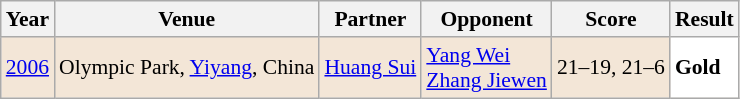<table class="sortable wikitable" style="font-size: 90%;">
<tr>
<th>Year</th>
<th>Venue</th>
<th>Partner</th>
<th>Opponent</th>
<th>Score</th>
<th>Result</th>
</tr>
<tr style="background:#F3E6D7">
<td align="center"><a href='#'>2006</a></td>
<td align="left">Olympic Park, <a href='#'>Yiyang</a>, China</td>
<td align="left"> <a href='#'>Huang Sui</a></td>
<td align="left"> <a href='#'>Yang Wei</a> <br>  <a href='#'>Zhang Jiewen</a></td>
<td align="left">21–19, 21–6</td>
<td style="text-align:left; background:white"> <strong>Gold</strong></td>
</tr>
</table>
